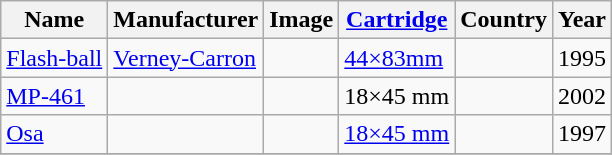<table class="wikitable">
<tr>
<th>Name</th>
<th>Manufacturer</th>
<th>Image</th>
<th><a href='#'>Cartridge</a></th>
<th>Country</th>
<th>Year</th>
</tr>
<tr>
<td><a href='#'>Flash-ball</a></td>
<td><a href='#'>Verney-Carron</a></td>
<td></td>
<td><a href='#'>44×83mm</a></td>
<td></td>
<td>1995</td>
</tr>
<tr>
<td><a href='#'>MP-461</a></td>
<td></td>
<td></td>
<td>18×45 mm</td>
<td></td>
<td>2002</td>
</tr>
<tr>
<td><a href='#'>Osa</a></td>
<td></td>
<td></td>
<td><a href='#'>18×45 mm</a></td>
<td></td>
<td>1997</td>
</tr>
<tr>
</tr>
</table>
